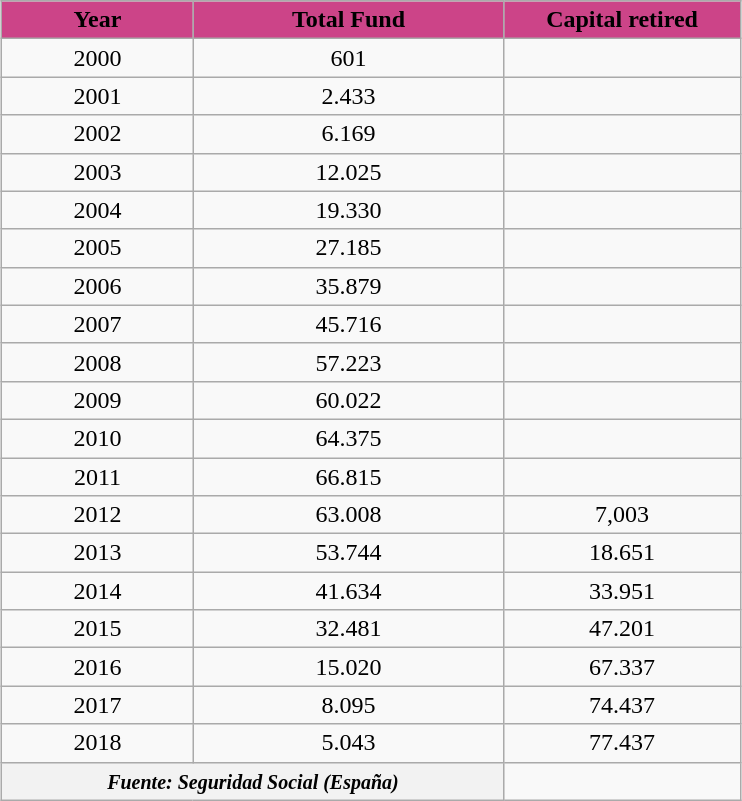<table class="wikitable" style="margin:1em auto; text-align:center;">
<tr>
<th style="background:#cc4488" width="120">Year</th>
<th style="background:#cc4488" width="200">Total Fund</th>
<th style="background:#cc4488" width="150">Capital retired</th>
</tr>
<tr>
<td>2000</td>
<td>601</td>
<td></td>
</tr>
<tr ---->
<td>2001</td>
<td>2.433</td>
<td></td>
</tr>
<tr ---->
<td>2002</td>
<td>6.169</td>
<td></td>
</tr>
<tr ---->
<td>2003</td>
<td>12.025</td>
<td></td>
</tr>
<tr ---->
<td>2004</td>
<td>19.330</td>
<td></td>
</tr>
<tr ---->
<td>2005</td>
<td>27.185</td>
<td></td>
</tr>
<tr ---->
<td>2006</td>
<td>35.879</td>
<td></td>
</tr>
<tr ---->
<td>2007</td>
<td>45.716</td>
<td></td>
</tr>
<tr ---->
<td>2008</td>
<td>57.223</td>
<td></td>
</tr>
<tr ---->
<td>2009</td>
<td>60.022</td>
<td></td>
</tr>
<tr ---->
<td>2010</td>
<td>64.375</td>
<td></td>
</tr>
<tr ---->
<td>2011</td>
<td>66.815</td>
<td></td>
</tr>
<tr ---->
<td>2012</td>
<td>63.008</td>
<td>7,003</td>
</tr>
<tr ---->
<td>2013</td>
<td>53.744</td>
<td>18.651</td>
</tr>
<tr ---->
<td>2014</td>
<td>41.634</td>
<td>33.951</td>
</tr>
<tr ---->
<td>2015</td>
<td>32.481</td>
<td>47.201</td>
</tr>
<tr ---->
<td>2016</td>
<td>15.020</td>
<td>67.337</td>
</tr>
<tr ---->
<td>2017</td>
<td>8.095</td>
<td>74.437</td>
</tr>
<tr ---->
<td>2018</td>
<td>5.043</td>
<td>77.437</td>
</tr>
<tr ---->
<th colspan="2"><small><em>Fuente: Seguridad Social (España)</em></small></th>
</tr>
</table>
